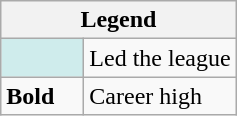<table class="wikitable mw-collapsible mw-collapsed">
<tr>
<th colspan="2">Legend</th>
</tr>
<tr>
<td style="background:#cfecec; width:3em;"></td>
<td>Led the league</td>
</tr>
<tr>
<td><strong>Bold</strong></td>
<td>Career high</td>
</tr>
</table>
